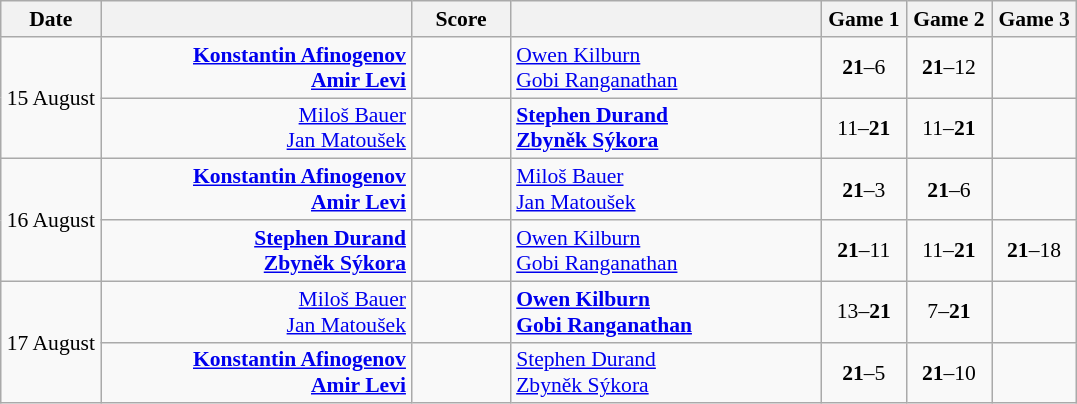<table class="wikitable" style="text-align: center; font-size:90% ">
<tr>
<th width="60">Date</th>
<th align="right" width="200"></th>
<th width="60">Score</th>
<th align="left" width="200"></th>
<th width="50">Game 1</th>
<th width="50">Game 2</th>
<th width="50">Game 3</th>
</tr>
<tr>
<td rowspan="2">15 August</td>
<td align="right"><strong><a href='#'>Konstantin Afinogenov</a> <br><a href='#'>Amir Levi</a> </strong></td>
<td align="center"></td>
<td align="left"> <a href='#'>Owen Kilburn</a><br> <a href='#'>Gobi Ranganathan</a></td>
<td><strong>21</strong>–6</td>
<td><strong>21</strong>–12</td>
<td></td>
</tr>
<tr>
<td align="right"><a href='#'>Miloš Bauer</a> <br><a href='#'>Jan Matoušek</a> </td>
<td align="center"></td>
<td align="left"><strong> <a href='#'>Stephen Durand</a><br> <a href='#'>Zbyněk Sýkora</a></strong></td>
<td>11–<strong>21</strong></td>
<td>11–<strong>21</strong></td>
<td></td>
</tr>
<tr>
<td rowspan="2">16 August</td>
<td align="right"><strong><a href='#'>Konstantin Afinogenov</a> <br><a href='#'>Amir Levi</a> </strong></td>
<td align="center"></td>
<td align="left"> <a href='#'>Miloš Bauer</a><br> <a href='#'>Jan Matoušek</a></td>
<td><strong>21</strong>–3</td>
<td><strong>21</strong>–6</td>
<td></td>
</tr>
<tr>
<td align="right"><strong><a href='#'>Stephen Durand</a> <br><a href='#'>Zbyněk Sýkora</a> </strong></td>
<td align="center"></td>
<td align="left"> <a href='#'>Owen Kilburn</a><br> <a href='#'>Gobi Ranganathan</a></td>
<td><strong>21</strong>–11</td>
<td>11–<strong>21</strong></td>
<td><strong>21</strong>–18</td>
</tr>
<tr>
<td rowspan="2">17 August</td>
<td align="right"><a href='#'>Miloš Bauer</a> <br><a href='#'>Jan Matoušek</a> </td>
<td align="center"></td>
<td align="left"><strong> <a href='#'>Owen Kilburn</a><br> <a href='#'>Gobi Ranganathan</a></strong></td>
<td>13–<strong>21</strong></td>
<td>7–<strong>21</strong></td>
<td></td>
</tr>
<tr>
<td align="right"><strong><a href='#'>Konstantin Afinogenov</a> <br><a href='#'>Amir Levi</a> </strong></td>
<td align="center"></td>
<td align="left"> <a href='#'>Stephen Durand</a><br> <a href='#'>Zbyněk Sýkora</a></td>
<td><strong>21</strong>–5</td>
<td><strong>21</strong>–10</td>
<td></td>
</tr>
</table>
